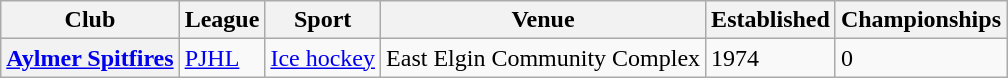<table class="sortable wikitable">
<tr>
<th>Club</th>
<th>League</th>
<th>Sport</th>
<th>Venue</th>
<th>Established</th>
<th>Championships</th>
</tr>
<tr>
<th><a href='#'>Aylmer Spitfires</a></th>
<td><a href='#'>PJHL</a></td>
<td><a href='#'>Ice hockey</a></td>
<td>East Elgin Community Complex</td>
<td>1974</td>
<td>0</td>
</tr>
</table>
